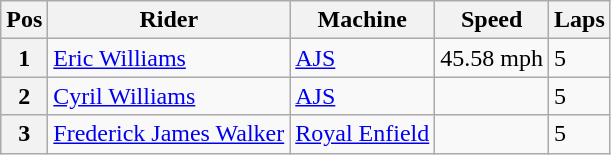<table class="wikitable">
<tr>
<th>Pos</th>
<th>Rider</th>
<th>Machine</th>
<th>Speed</th>
<th>Laps</th>
</tr>
<tr>
<th>1</th>
<td><a href='#'>Eric Williams</a></td>
<td><a href='#'>AJS</a></td>
<td>45.58 mph</td>
<td>5</td>
</tr>
<tr>
<th>2</th>
<td><a href='#'>Cyril Williams</a></td>
<td><a href='#'>AJS</a></td>
<td></td>
<td>5</td>
</tr>
<tr>
<th>3</th>
<td><a href='#'>Frederick James Walker</a></td>
<td><a href='#'>Royal Enfield</a></td>
<td></td>
<td>5</td>
</tr>
</table>
